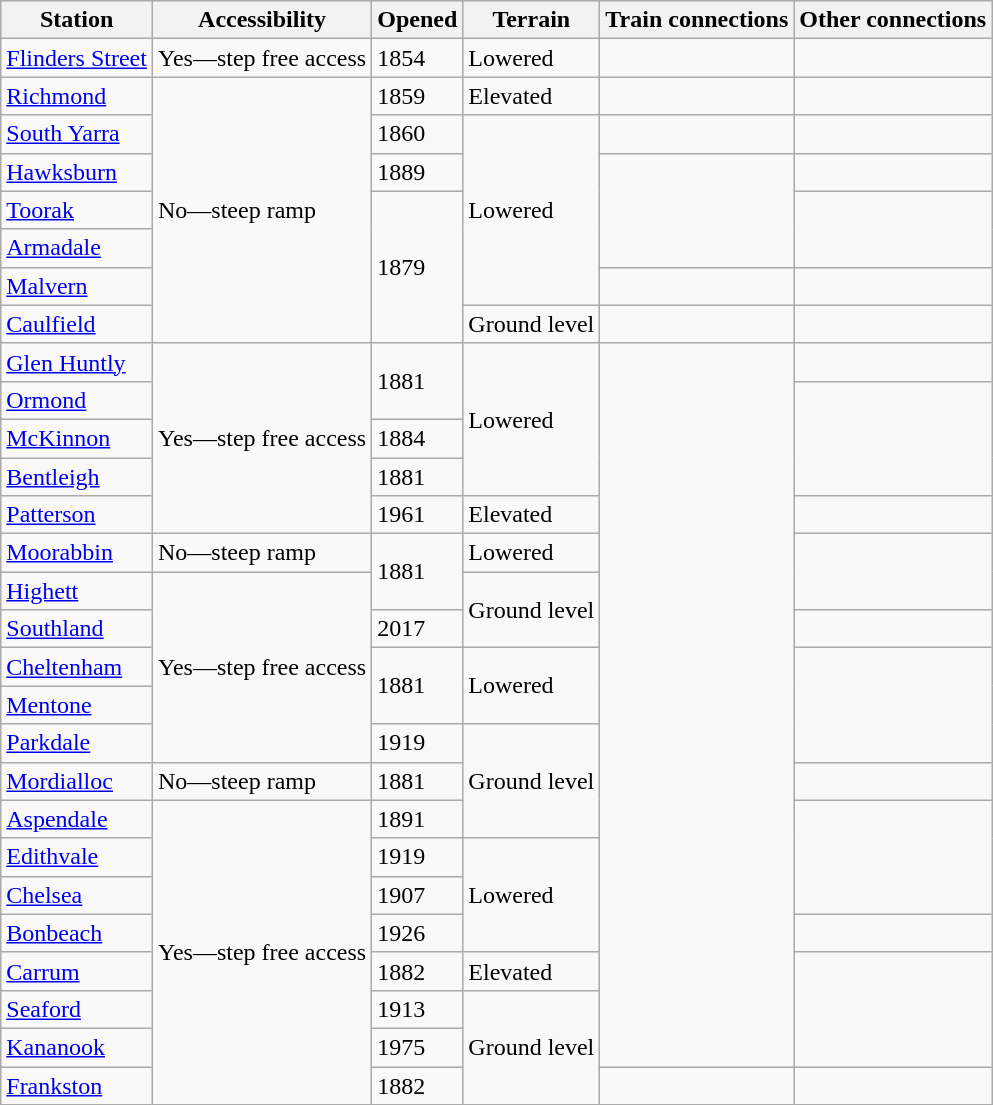<table class="wikitable">
<tr>
<th>Station</th>
<th>Accessibility</th>
<th>Opened</th>
<th>Terrain</th>
<th>Train connections</th>
<th>Other connections</th>
</tr>
<tr>
<td><a href='#'>Flinders Street</a></td>
<td>Yes—step free access</td>
<td>1854</td>
<td>Lowered</td>
<td></td>
<td> </td>
</tr>
<tr>
<td><a href='#'>Richmond</a></td>
<td rowspan="7">No—steep ramp</td>
<td>1859</td>
<td>Elevated</td>
<td></td>
<td> </td>
</tr>
<tr>
<td><a href='#'>South Yarra</a></td>
<td>1860</td>
<td rowspan="5">Lowered</td>
<td></td>
<td></td>
</tr>
<tr>
<td><a href='#'>Hawksburn</a></td>
<td>1889</td>
<td rowspan="3"></td>
<td></td>
</tr>
<tr>
<td><a href='#'>Toorak</a></td>
<td rowspan="4">1879</td>
<td rowspan="2"> </td>
</tr>
<tr>
<td><a href='#'>Armadale</a></td>
</tr>
<tr>
<td><a href='#'>Malvern</a></td>
<td></td>
<td></td>
</tr>
<tr>
<td><a href='#'>Caulfield</a></td>
<td>Ground level</td>
<td></td>
<td> </td>
</tr>
<tr>
<td><a href='#'>Glen Huntly</a></td>
<td rowspan="5">Yes—step free access</td>
<td rowspan="2">1881</td>
<td rowspan="4">Lowered</td>
<td rowspan="19"></td>
<td></td>
</tr>
<tr>
<td><a href='#'>Ormond</a></td>
<td rowspan="3"></td>
</tr>
<tr>
<td><a href='#'>McKinnon</a></td>
<td>1884</td>
</tr>
<tr>
<td><a href='#'>Bentleigh</a></td>
<td>1881</td>
</tr>
<tr>
<td><a href='#'>Patterson</a></td>
<td>1961</td>
<td>Elevated</td>
<td></td>
</tr>
<tr>
<td><a href='#'>Moorabbin</a></td>
<td>No—steep ramp</td>
<td rowspan="2">1881</td>
<td>Lowered</td>
<td rowspan="2"></td>
</tr>
<tr>
<td><a href='#'>Highett</a></td>
<td rowspan="5">Yes—step free access</td>
<td rowspan="2">Ground level</td>
</tr>
<tr>
<td><a href='#'>Southland</a></td>
<td>2017</td>
<td> </td>
</tr>
<tr>
<td><a href='#'>Cheltenham</a></td>
<td rowspan="2">1881</td>
<td rowspan="2">Lowered</td>
<td rowspan="3"></td>
</tr>
<tr>
<td><a href='#'>Mentone</a></td>
</tr>
<tr>
<td><a href='#'>Parkdale</a></td>
<td>1919</td>
<td rowspan="3">Ground level</td>
</tr>
<tr>
<td><a href='#'>Mordialloc</a></td>
<td>No—steep ramp</td>
<td>1881</td>
<td> </td>
</tr>
<tr>
<td><a href='#'>Aspendale</a></td>
<td rowspan="8">Yes—step free access</td>
<td>1891</td>
<td rowspan="3"></td>
</tr>
<tr>
<td><a href='#'>Edithvale</a></td>
<td>1919</td>
<td rowspan="3">Lowered</td>
</tr>
<tr>
<td><a href='#'>Chelsea</a></td>
<td>1907</td>
</tr>
<tr>
<td><a href='#'>Bonbeach</a></td>
<td>1926</td>
<td></td>
</tr>
<tr>
<td><a href='#'>Carrum</a></td>
<td>1882</td>
<td>Elevated</td>
<td rowspan="3"></td>
</tr>
<tr>
<td><a href='#'>Seaford</a></td>
<td>1913</td>
<td rowspan="3">Ground level</td>
</tr>
<tr>
<td><a href='#'>Kananook</a></td>
<td>1975</td>
</tr>
<tr>
<td><a href='#'>Frankston</a></td>
<td>1882</td>
<td></td>
<td> </td>
</tr>
</table>
